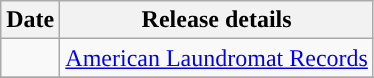<table class="wikitable plainrowheaders" style="text-align:center;">
<tr>
<th scope="col" rowspan="1">Date</th>
<th scope="col" rowspan="1">Release details</th>
</tr>
<tr>
<td rowspan="1"></td>
<td><a href='#'>American Laundromat Records</a></td>
</tr>
<tr>
</tr>
</table>
